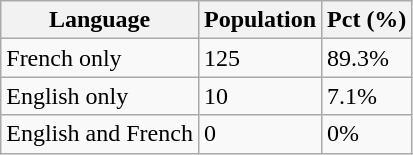<table class="wikitable">
<tr>
<th>Language</th>
<th>Population</th>
<th>Pct (%)</th>
</tr>
<tr>
<td>French only</td>
<td>125</td>
<td>89.3%</td>
</tr>
<tr>
<td>English only</td>
<td>10</td>
<td>7.1%</td>
</tr>
<tr>
<td>English and French</td>
<td>0</td>
<td>0%</td>
</tr>
</table>
